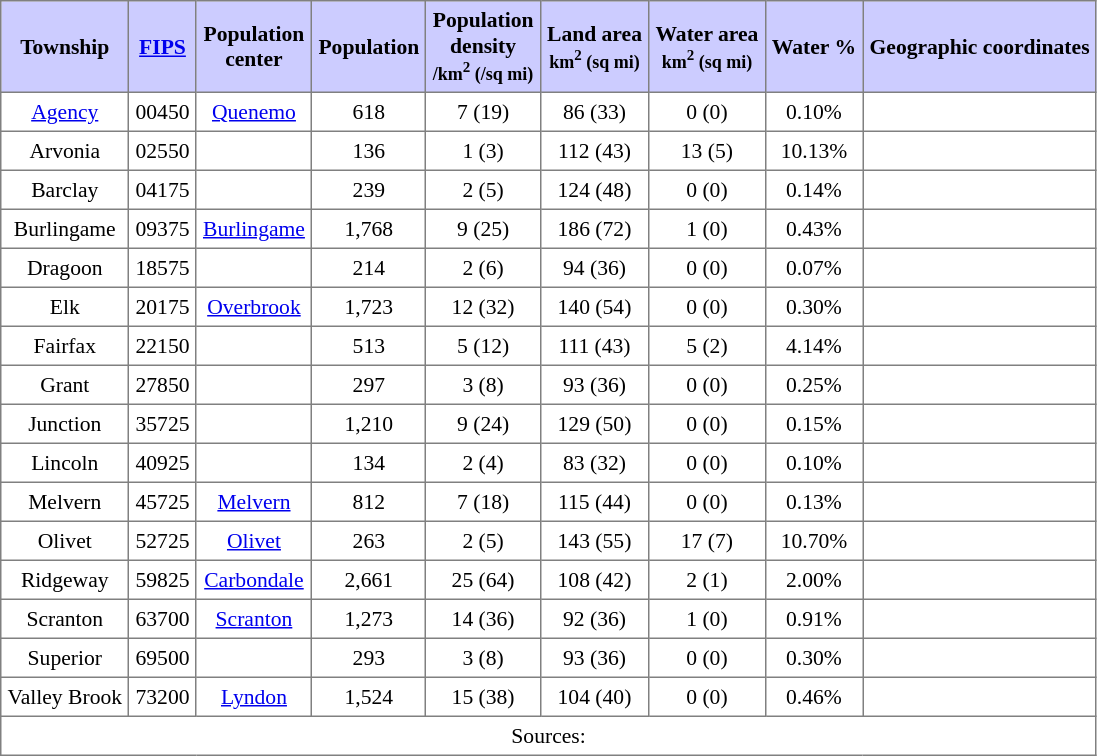<table class="toccolours" border=1 cellspacing=0 cellpadding=4 style="text-align:center; border-collapse:collapse; font-size:90%;">
<tr style="background:#ccccff">
<th>Township</th>
<th><a href='#'>FIPS</a></th>
<th>Population<br>center</th>
<th>Population</th>
<th>Population<br>density<br><small>/km<sup>2</sup> (/sq mi)</small></th>
<th>Land area<br><small>km<sup>2</sup> (sq mi)</small></th>
<th>Water area<br><small>km<sup>2</sup> (sq mi)</small></th>
<th>Water %</th>
<th>Geographic coordinates</th>
</tr>
<tr>
<td><a href='#'>Agency</a></td>
<td>00450</td>
<td><a href='#'>Quenemo</a></td>
<td>618</td>
<td>7 (19)</td>
<td>86 (33)</td>
<td>0 (0)</td>
<td>0.10%</td>
<td></td>
</tr>
<tr>
<td>Arvonia</td>
<td>02550</td>
<td></td>
<td>136</td>
<td>1 (3)</td>
<td>112 (43)</td>
<td>13 (5)</td>
<td>10.13%</td>
<td></td>
</tr>
<tr>
<td>Barclay</td>
<td>04175</td>
<td></td>
<td>239</td>
<td>2 (5)</td>
<td>124 (48)</td>
<td>0 (0)</td>
<td>0.14%</td>
<td></td>
</tr>
<tr>
<td>Burlingame</td>
<td>09375</td>
<td><a href='#'>Burlingame</a></td>
<td>1,768</td>
<td>9 (25)</td>
<td>186 (72)</td>
<td>1 (0)</td>
<td>0.43%</td>
<td></td>
</tr>
<tr>
<td>Dragoon</td>
<td>18575</td>
<td></td>
<td>214</td>
<td>2 (6)</td>
<td>94 (36)</td>
<td>0 (0)</td>
<td>0.07%</td>
<td></td>
</tr>
<tr>
<td>Elk</td>
<td>20175</td>
<td><a href='#'>Overbrook</a></td>
<td>1,723</td>
<td>12 (32)</td>
<td>140 (54)</td>
<td>0 (0)</td>
<td>0.30%</td>
<td></td>
</tr>
<tr>
<td>Fairfax</td>
<td>22150</td>
<td></td>
<td>513</td>
<td>5 (12)</td>
<td>111 (43)</td>
<td>5 (2)</td>
<td>4.14%</td>
<td></td>
</tr>
<tr>
<td>Grant</td>
<td>27850</td>
<td></td>
<td>297</td>
<td>3 (8)</td>
<td>93 (36)</td>
<td>0 (0)</td>
<td>0.25%</td>
<td></td>
</tr>
<tr>
<td>Junction</td>
<td>35725</td>
<td></td>
<td>1,210</td>
<td>9 (24)</td>
<td>129 (50)</td>
<td>0 (0)</td>
<td>0.15%</td>
<td></td>
</tr>
<tr>
<td>Lincoln</td>
<td>40925</td>
<td></td>
<td>134</td>
<td>2 (4)</td>
<td>83 (32)</td>
<td>0 (0)</td>
<td>0.10%</td>
<td></td>
</tr>
<tr>
<td>Melvern</td>
<td>45725</td>
<td><a href='#'>Melvern</a></td>
<td>812</td>
<td>7 (18)</td>
<td>115 (44)</td>
<td>0 (0)</td>
<td>0.13%</td>
<td></td>
</tr>
<tr>
<td>Olivet</td>
<td>52725</td>
<td><a href='#'>Olivet</a></td>
<td>263</td>
<td>2 (5)</td>
<td>143 (55)</td>
<td>17 (7)</td>
<td>10.70%</td>
<td></td>
</tr>
<tr>
<td>Ridgeway</td>
<td>59825</td>
<td><a href='#'>Carbondale</a></td>
<td>2,661</td>
<td>25 (64)</td>
<td>108 (42)</td>
<td>2 (1)</td>
<td>2.00%</td>
<td></td>
</tr>
<tr>
<td>Scranton</td>
<td>63700</td>
<td><a href='#'>Scranton</a></td>
<td>1,273</td>
<td>14 (36)</td>
<td>92 (36)</td>
<td>1 (0)</td>
<td>0.91%</td>
<td></td>
</tr>
<tr>
<td>Superior</td>
<td>69500</td>
<td></td>
<td>293</td>
<td>3 (8)</td>
<td>93 (36)</td>
<td>0 (0)</td>
<td>0.30%</td>
<td></td>
</tr>
<tr>
<td>Valley Brook</td>
<td>73200</td>
<td><a href='#'>Lyndon</a></td>
<td>1,524</td>
<td>15 (38)</td>
<td>104 (40)</td>
<td>0 (0)</td>
<td>0.46%</td>
<td></td>
</tr>
<tr>
<td colspan=9>Sources: </td>
</tr>
</table>
